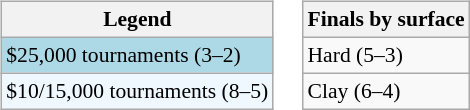<table>
<tr valign=top>
<td><br><table class=wikitable style="font-size:90%">
<tr>
<th>Legend</th>
</tr>
<tr style="background:lightblue;">
<td>$25,000 tournaments (3–2)</td>
</tr>
<tr style="background:#f0f8ff;">
<td>$10/15,000 tournaments (8–5)</td>
</tr>
</table>
</td>
<td><br><table class=wikitable style="font-size:90%">
<tr>
<th>Finals by surface</th>
</tr>
<tr>
<td>Hard (5–3)</td>
</tr>
<tr>
<td>Clay (6–4)</td>
</tr>
</table>
</td>
</tr>
</table>
